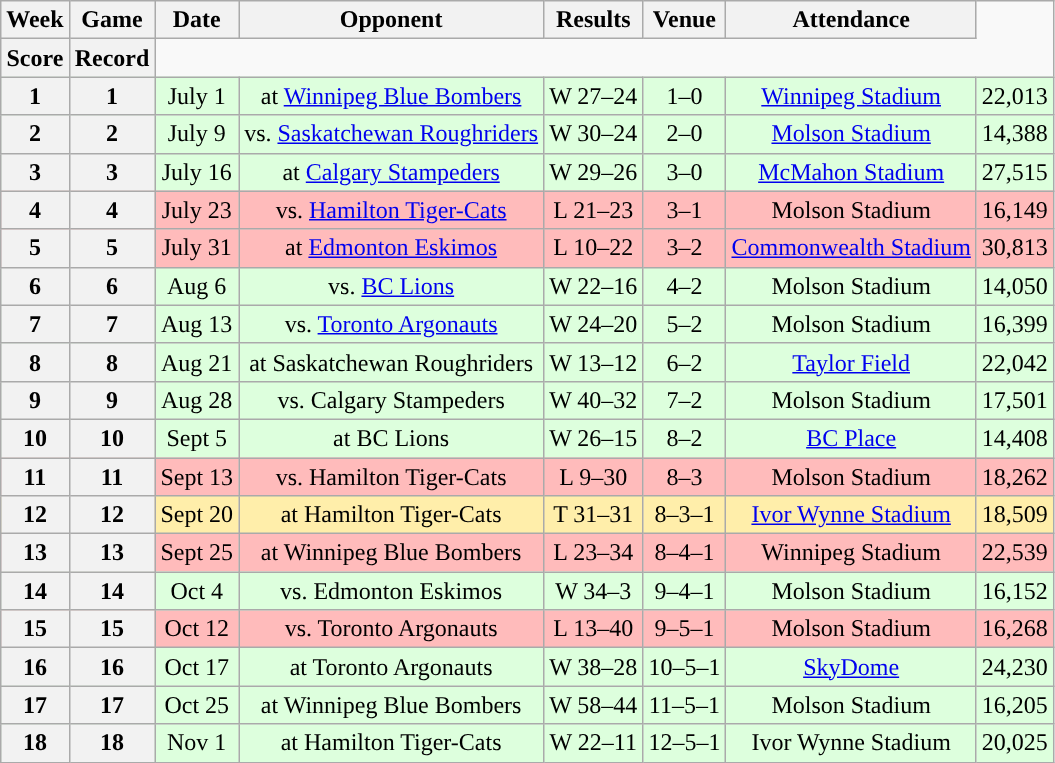<table class="wikitable" style="text-align:center">
<tr>
<th>Week</th>
<th>Game</th>
<th>Date</th>
<th>Opponent</th>
<th>Results</th>
<th>Venue</th>
<th>Attendance</th>
</tr>
<tr>
<th>Score</th>
<th>Record</th>
</tr>
<tr style="background:#ddffdd">
<th>1</th>
<th>1</th>
<td>July 1</td>
<td>at <a href='#'>Winnipeg Blue Bombers</a></td>
<td>W 27–24</td>
<td>1–0</td>
<td><a href='#'>Winnipeg Stadium</a></td>
<td>22,013</td>
</tr>
<tr style="background:#ddffdd">
<th>2</th>
<th>2</th>
<td>July 9</td>
<td>vs. <a href='#'>Saskatchewan Roughriders</a></td>
<td>W 30–24</td>
<td>2–0</td>
<td><a href='#'>Molson Stadium</a></td>
<td>14,388</td>
</tr>
<tr style="background:#ddffdd">
<th>3</th>
<th>3</th>
<td>July 16</td>
<td>at <a href='#'>Calgary Stampeders</a></td>
<td>W 29–26</td>
<td>3–0</td>
<td><a href='#'>McMahon Stadium</a></td>
<td>27,515</td>
</tr>
<tr style="background:#ffbbbb">
<th>4</th>
<th>4</th>
<td>July 23</td>
<td>vs. <a href='#'>Hamilton Tiger-Cats</a></td>
<td>L 21–23</td>
<td>3–1</td>
<td>Molson Stadium</td>
<td>16,149</td>
</tr>
<tr style="background:#ffbbbb">
<th>5</th>
<th>5</th>
<td>July 31</td>
<td>at <a href='#'>Edmonton Eskimos</a></td>
<td>L 10–22</td>
<td>3–2</td>
<td><a href='#'>Commonwealth Stadium</a></td>
<td>30,813</td>
</tr>
<tr style="background:#ddffdd">
<th>6</th>
<th>6</th>
<td>Aug 6</td>
<td>vs. <a href='#'>BC Lions</a></td>
<td>W 22–16</td>
<td>4–2</td>
<td>Molson Stadium</td>
<td>14,050</td>
</tr>
<tr style="background:#ddffdd">
<th>7</th>
<th>7</th>
<td>Aug 13</td>
<td>vs. <a href='#'>Toronto Argonauts</a></td>
<td>W 24–20</td>
<td>5–2</td>
<td>Molson Stadium</td>
<td>16,399</td>
</tr>
<tr style="background:#ddffdd">
<th>8</th>
<th>8</th>
<td>Aug 21</td>
<td>at Saskatchewan Roughriders</td>
<td>W 13–12</td>
<td>6–2</td>
<td><a href='#'>Taylor Field</a></td>
<td>22,042</td>
</tr>
<tr style="background:#ddffdd">
<th>9</th>
<th>9</th>
<td>Aug 28</td>
<td>vs. Calgary Stampeders</td>
<td>W 40–32</td>
<td>7–2</td>
<td>Molson Stadium</td>
<td>17,501</td>
</tr>
<tr style="background:#ddffdd">
<th>10</th>
<th>10</th>
<td>Sept 5</td>
<td>at BC Lions</td>
<td>W 26–15</td>
<td>8–2</td>
<td><a href='#'>BC Place</a></td>
<td>14,408</td>
</tr>
<tr style="background:#ffbbbb">
<th>11</th>
<th>11</th>
<td>Sept 13</td>
<td>vs. Hamilton Tiger-Cats</td>
<td>L 9–30</td>
<td>8–3</td>
<td>Molson Stadium</td>
<td>18,262</td>
</tr>
<tr style="background:#ffeeaa">
<th>12</th>
<th>12</th>
<td>Sept 20</td>
<td>at Hamilton Tiger-Cats</td>
<td>T 31–31</td>
<td>8–3–1</td>
<td><a href='#'>Ivor Wynne Stadium</a></td>
<td>18,509</td>
</tr>
<tr style="background:#ffbbbb">
<th>13</th>
<th>13</th>
<td>Sept 25</td>
<td>at Winnipeg Blue Bombers</td>
<td>L 23–34</td>
<td>8–4–1</td>
<td>Winnipeg Stadium</td>
<td>22,539</td>
</tr>
<tr style="background:#ddffdd">
<th>14</th>
<th>14</th>
<td>Oct 4</td>
<td>vs. Edmonton Eskimos</td>
<td>W 34–3</td>
<td>9–4–1</td>
<td>Molson Stadium</td>
<td>16,152</td>
</tr>
<tr style="background:#ffbbbb">
<th>15</th>
<th>15</th>
<td>Oct 12</td>
<td>vs. Toronto Argonauts</td>
<td>L 13–40</td>
<td>9–5–1</td>
<td>Molson Stadium</td>
<td>16,268</td>
</tr>
<tr style="background:#ddffdd">
<th>16</th>
<th>16</th>
<td>Oct 17</td>
<td>at Toronto Argonauts</td>
<td>W 38–28</td>
<td>10–5–1</td>
<td><a href='#'>SkyDome</a></td>
<td>24,230</td>
</tr>
<tr style="background:#ddffdd">
<th>17</th>
<th>17</th>
<td>Oct 25</td>
<td>at Winnipeg Blue Bombers</td>
<td>W 58–44</td>
<td>11–5–1</td>
<td>Molson Stadium</td>
<td>16,205</td>
</tr>
<tr style="background:#ddffdd">
<th>18</th>
<th>18</th>
<td>Nov 1</td>
<td>at Hamilton Tiger-Cats</td>
<td>W 22–11</td>
<td>12–5–1</td>
<td>Ivor Wynne Stadium</td>
<td>20,025</td>
</tr>
</table>
